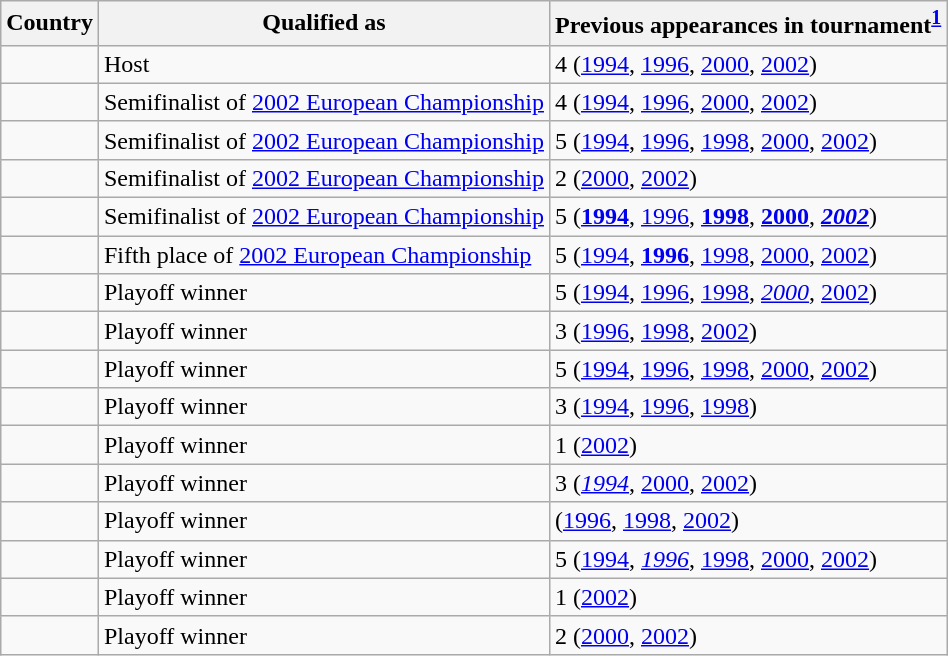<table class="wikitable sortable">
<tr>
<th>Country</th>
<th>Qualified as</th>
<th>Previous appearances in tournament<sup><a href='#'>1</a></sup></th>
</tr>
<tr>
<td></td>
<td>Host</td>
<td>4 (<a href='#'>1994</a>, <a href='#'>1996</a>, <a href='#'>2000</a>, <a href='#'>2002</a>)</td>
</tr>
<tr>
<td></td>
<td>Semifinalist of <a href='#'>2002 European Championship</a></td>
<td>4 (<a href='#'>1994</a>, <a href='#'>1996</a>, <a href='#'>2000</a>, <a href='#'>2002</a>)</td>
</tr>
<tr>
<td></td>
<td>Semifinalist of <a href='#'>2002 European Championship</a></td>
<td>5 (<a href='#'>1994</a>, <a href='#'>1996</a>, <a href='#'>1998</a>, <a href='#'>2000</a>, <a href='#'>2002</a>)</td>
</tr>
<tr>
<td></td>
<td>Semifinalist of <a href='#'>2002 European Championship</a></td>
<td>2 (<a href='#'>2000</a>, <a href='#'>2002</a>)</td>
</tr>
<tr>
<td></td>
<td>Semifinalist of <a href='#'>2002 European Championship</a></td>
<td>5 (<strong><a href='#'>1994</a></strong>, <a href='#'>1996</a>, <strong><a href='#'>1998</a></strong>, <strong><a href='#'>2000</a></strong>, <strong><em><a href='#'>2002</a></em></strong>)</td>
</tr>
<tr>
<td></td>
<td>Fifth place of <a href='#'>2002 European Championship</a></td>
<td>5 (<a href='#'>1994</a>, <strong><a href='#'>1996</a></strong>, <a href='#'>1998</a>, <a href='#'>2000</a>, <a href='#'>2002</a>)</td>
</tr>
<tr>
<td></td>
<td>Playoff winner</td>
<td>5 (<a href='#'>1994</a>, <a href='#'>1996</a>, <a href='#'>1998</a>, <em><a href='#'>2000</a></em>, <a href='#'>2002</a>)</td>
</tr>
<tr>
<td></td>
<td>Playoff winner</td>
<td>3 (<a href='#'>1996</a>, <a href='#'>1998</a>, <a href='#'>2002</a>)</td>
</tr>
<tr>
<td></td>
<td>Playoff winner</td>
<td>5 (<a href='#'>1994</a>, <a href='#'>1996</a>, <a href='#'>1998</a>, <a href='#'>2000</a>, <a href='#'>2002</a>)</td>
</tr>
<tr>
<td></td>
<td>Playoff winner</td>
<td>3 (<a href='#'>1994</a>, <a href='#'>1996</a>, <a href='#'>1998</a>)</td>
</tr>
<tr>
<td></td>
<td>Playoff winner</td>
<td>1 (<a href='#'>2002</a>)</td>
</tr>
<tr>
<td></td>
<td>Playoff winner</td>
<td>3 (<em><a href='#'>1994</a></em>, <a href='#'>2000</a>, <a href='#'>2002</a>)</td>
</tr>
<tr>
<td></td>
<td>Playoff winner</td>
<td> (<a href='#'>1996</a>, <a href='#'>1998</a>, <a href='#'>2002</a>)</td>
</tr>
<tr>
<td></td>
<td>Playoff winner</td>
<td>5 (<a href='#'>1994</a>, <em><a href='#'>1996</a></em>, <a href='#'>1998</a>, <a href='#'>2000</a>, <a href='#'>2002</a>)</td>
</tr>
<tr>
<td></td>
<td>Playoff winner</td>
<td>1 (<a href='#'>2002</a>)</td>
</tr>
<tr>
<td></td>
<td>Playoff winner</td>
<td>2 (<a href='#'>2000</a>, <a href='#'>2002</a>)</td>
</tr>
</table>
